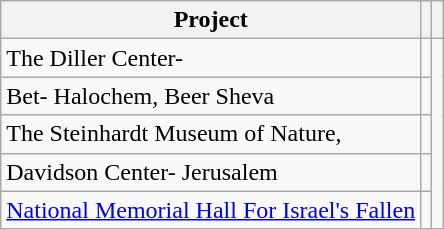<table class="wikitable">
<tr>
<th>Project</th>
<th></th>
<th></th>
</tr>
<tr>
<td>The Diller Center- </td>
<td></td>
</tr>
<tr>
<td>Bet- Halochem, Beer Sheva</td>
<td></td>
</tr>
<tr>
<td>The Steinhardt Museum of Nature, </td>
<td></td>
</tr>
<tr>
<td>Davidson Center- Jerusalem</td>
<td></td>
</tr>
<tr>
<td><a href='#'>National Memorial Hall For Israel's Fallen</a></td>
<td></td>
</tr>
</table>
